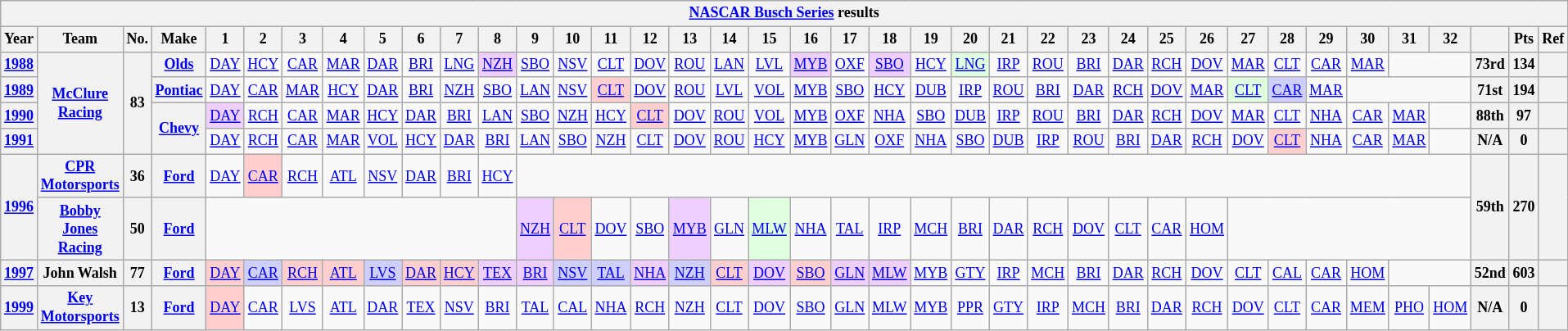<table class="wikitable" style="text-align:center; font-size:75%">
<tr>
<th colspan=39><a href='#'>NASCAR Busch Series</a> results</th>
</tr>
<tr>
<th>Year</th>
<th>Team</th>
<th>No.</th>
<th>Make</th>
<th>1</th>
<th>2</th>
<th>3</th>
<th>4</th>
<th>5</th>
<th>6</th>
<th>7</th>
<th>8</th>
<th>9</th>
<th>10</th>
<th>11</th>
<th>12</th>
<th>13</th>
<th>14</th>
<th>15</th>
<th>16</th>
<th>17</th>
<th>18</th>
<th>19</th>
<th>20</th>
<th>21</th>
<th>22</th>
<th>23</th>
<th>24</th>
<th>25</th>
<th>26</th>
<th>27</th>
<th>28</th>
<th>29</th>
<th>30</th>
<th>31</th>
<th>32</th>
<th></th>
<th>Pts</th>
<th>Ref</th>
</tr>
<tr>
<th><a href='#'>1988</a></th>
<th rowspan=4><a href='#'>McClure Racing</a></th>
<th rowspan=4>83</th>
<th><a href='#'>Olds</a></th>
<td><a href='#'>DAY</a></td>
<td><a href='#'>HCY</a></td>
<td><a href='#'>CAR</a></td>
<td><a href='#'>MAR</a></td>
<td><a href='#'>DAR</a></td>
<td><a href='#'>BRI</a></td>
<td><a href='#'>LNG</a></td>
<td style="background:#EFCFFF;"><a href='#'>NZH</a><br></td>
<td><a href='#'>SBO</a></td>
<td><a href='#'>NSV</a></td>
<td><a href='#'>CLT</a></td>
<td><a href='#'>DOV</a></td>
<td><a href='#'>ROU</a></td>
<td><a href='#'>LAN</a></td>
<td><a href='#'>LVL</a></td>
<td style="background:#EFCFFF;"><a href='#'>MYB</a><br></td>
<td><a href='#'>OXF</a></td>
<td style="background:#EFCFFF;"><a href='#'>SBO</a><br></td>
<td><a href='#'>HCY</a></td>
<td style="background:#DFFFDF;"><a href='#'>LNG</a><br></td>
<td><a href='#'>IRP</a></td>
<td><a href='#'>ROU</a></td>
<td><a href='#'>BRI</a></td>
<td><a href='#'>DAR</a></td>
<td><a href='#'>RCH</a></td>
<td><a href='#'>DOV</a></td>
<td><a href='#'>MAR</a></td>
<td><a href='#'>CLT</a></td>
<td><a href='#'>CAR</a></td>
<td><a href='#'>MAR</a></td>
<td colspan=2></td>
<th>73rd</th>
<th>134</th>
<th></th>
</tr>
<tr>
<th><a href='#'>1989</a></th>
<th><a href='#'>Pontiac</a></th>
<td><a href='#'>DAY</a></td>
<td><a href='#'>CAR</a></td>
<td><a href='#'>MAR</a></td>
<td><a href='#'>HCY</a></td>
<td><a href='#'>DAR</a></td>
<td><a href='#'>BRI</a></td>
<td><a href='#'>NZH</a></td>
<td><a href='#'>SBO</a></td>
<td><a href='#'>LAN</a></td>
<td><a href='#'>NSV</a></td>
<td style="background:#FFCFCF;"><a href='#'>CLT</a><br></td>
<td><a href='#'>DOV</a></td>
<td><a href='#'>ROU</a></td>
<td><a href='#'>LVL</a></td>
<td><a href='#'>VOL</a></td>
<td><a href='#'>MYB</a></td>
<td><a href='#'>SBO</a></td>
<td><a href='#'>HCY</a></td>
<td><a href='#'>DUB</a></td>
<td><a href='#'>IRP</a></td>
<td><a href='#'>ROU</a></td>
<td><a href='#'>BRI</a></td>
<td><a href='#'>DAR</a></td>
<td><a href='#'>RCH</a></td>
<td><a href='#'>DOV</a></td>
<td><a href='#'>MAR</a></td>
<td style="background:#DFFFDF;"><a href='#'>CLT</a><br></td>
<td style="background:#CFCFFF;"><a href='#'>CAR</a><br></td>
<td><a href='#'>MAR</a></td>
<td colspan=3></td>
<th>71st</th>
<th>194</th>
<th></th>
</tr>
<tr>
<th><a href='#'>1990</a></th>
<th rowspan=2><a href='#'>Chevy</a></th>
<td style="background:#EFCFFF;"><a href='#'>DAY</a><br></td>
<td><a href='#'>RCH</a></td>
<td><a href='#'>CAR</a></td>
<td><a href='#'>MAR</a></td>
<td><a href='#'>HCY</a></td>
<td><a href='#'>DAR</a></td>
<td><a href='#'>BRI</a></td>
<td><a href='#'>LAN</a></td>
<td><a href='#'>SBO</a></td>
<td><a href='#'>NZH</a></td>
<td><a href='#'>HCY</a></td>
<td style="background:#FFCFCF;"><a href='#'>CLT</a><br></td>
<td><a href='#'>DOV</a></td>
<td><a href='#'>ROU</a></td>
<td><a href='#'>VOL</a></td>
<td><a href='#'>MYB</a></td>
<td><a href='#'>OXF</a></td>
<td><a href='#'>NHA</a></td>
<td><a href='#'>SBO</a></td>
<td><a href='#'>DUB</a></td>
<td><a href='#'>IRP</a></td>
<td><a href='#'>ROU</a></td>
<td><a href='#'>BRI</a></td>
<td><a href='#'>DAR</a></td>
<td><a href='#'>RCH</a></td>
<td><a href='#'>DOV</a></td>
<td><a href='#'>MAR</a></td>
<td><a href='#'>CLT</a></td>
<td><a href='#'>NHA</a></td>
<td><a href='#'>CAR</a></td>
<td><a href='#'>MAR</a></td>
<td></td>
<th>88th</th>
<th>97</th>
<th></th>
</tr>
<tr>
<th><a href='#'>1991</a></th>
<td><a href='#'>DAY</a></td>
<td><a href='#'>RCH</a></td>
<td><a href='#'>CAR</a></td>
<td><a href='#'>MAR</a></td>
<td><a href='#'>VOL</a></td>
<td><a href='#'>HCY</a></td>
<td><a href='#'>DAR</a></td>
<td><a href='#'>BRI</a></td>
<td><a href='#'>LAN</a></td>
<td><a href='#'>SBO</a></td>
<td><a href='#'>NZH</a></td>
<td><a href='#'>CLT</a></td>
<td><a href='#'>DOV</a></td>
<td><a href='#'>ROU</a></td>
<td><a href='#'>HCY</a></td>
<td><a href='#'>MYB</a></td>
<td><a href='#'>GLN</a></td>
<td><a href='#'>OXF</a></td>
<td><a href='#'>NHA</a></td>
<td><a href='#'>SBO</a></td>
<td><a href='#'>DUB</a></td>
<td><a href='#'>IRP</a></td>
<td><a href='#'>ROU</a></td>
<td><a href='#'>BRI</a></td>
<td><a href='#'>DAR</a></td>
<td><a href='#'>RCH</a></td>
<td><a href='#'>DOV</a></td>
<td style="background:#FFCFCF;"><a href='#'>CLT</a><br></td>
<td><a href='#'>NHA</a></td>
<td><a href='#'>CAR</a></td>
<td><a href='#'>MAR</a></td>
<td></td>
<th>N/A</th>
<th>0</th>
<th></th>
</tr>
<tr>
<th rowspan=2><a href='#'>1996</a></th>
<th><a href='#'>CPR Motorsports</a></th>
<th>36</th>
<th><a href='#'>Ford</a></th>
<td><a href='#'>DAY</a></td>
<td style="background:#FFCFCF;"><a href='#'>CAR</a><br></td>
<td><a href='#'>RCH</a></td>
<td><a href='#'>ATL</a></td>
<td><a href='#'>NSV</a></td>
<td><a href='#'>DAR</a></td>
<td><a href='#'>BRI</a></td>
<td><a href='#'>HCY</a></td>
<td colspan=24></td>
<th rowspan=2>59th</th>
<th rowspan=2>270</th>
<th rowspan=2></th>
</tr>
<tr>
<th><a href='#'>Bobby Jones Racing</a></th>
<th>50</th>
<th><a href='#'>Ford</a></th>
<td colspan=8></td>
<td style="background:#EFCFFF;"><a href='#'>NZH</a><br></td>
<td style="background:#FFCFCF;"><a href='#'>CLT</a><br></td>
<td><a href='#'>DOV</a></td>
<td><a href='#'>SBO</a></td>
<td style="background:#EFCFFF;"><a href='#'>MYB</a><br></td>
<td><a href='#'>GLN</a></td>
<td style="background:#DFFFDF;"><a href='#'>MLW</a><br></td>
<td><a href='#'>NHA</a></td>
<td><a href='#'>TAL</a></td>
<td><a href='#'>IRP</a></td>
<td><a href='#'>MCH</a></td>
<td><a href='#'>BRI</a></td>
<td><a href='#'>DAR</a></td>
<td><a href='#'>RCH</a></td>
<td><a href='#'>DOV</a></td>
<td><a href='#'>CLT</a></td>
<td><a href='#'>CAR</a></td>
<td><a href='#'>HOM</a></td>
<td colspan=6></td>
</tr>
<tr>
<th><a href='#'>1997</a></th>
<th>John Walsh</th>
<th>77</th>
<th><a href='#'>Ford</a></th>
<td style="background:#FFCFCF;"><a href='#'>DAY</a><br></td>
<td style="background:#CFCFFF;"><a href='#'>CAR</a><br></td>
<td style="background:#FFCFCF;"><a href='#'>RCH</a><br></td>
<td style="background:#FFCFCF;"><a href='#'>ATL</a><br></td>
<td style="background:#CFCFFF;"><a href='#'>LVS</a><br></td>
<td style="background:#FFCFCF;"><a href='#'>DAR</a><br></td>
<td style="background:#FFCFCF;"><a href='#'>HCY</a><br></td>
<td style="background:#EFCFFF;"><a href='#'>TEX</a><br></td>
<td style="background:#EFCFFF;"><a href='#'>BRI</a><br></td>
<td style="background:#CFCFFF;"><a href='#'>NSV</a><br></td>
<td style="background:#CFCFFF;"><a href='#'>TAL</a><br></td>
<td style="background:#EFCFFF;"><a href='#'>NHA</a><br></td>
<td style="background:#CFCFFF;"><a href='#'>NZH</a><br></td>
<td style="background:#FFCFCF;"><a href='#'>CLT</a><br></td>
<td style="background:#EFCFFF;"><a href='#'>DOV</a><br></td>
<td style="background:#FFCFCF;"><a href='#'>SBO</a><br></td>
<td style="background:#EFCFFF;"><a href='#'>GLN</a><br></td>
<td style="background:#EFCFFF;"><a href='#'>MLW</a><br></td>
<td><a href='#'>MYB</a></td>
<td><a href='#'>GTY</a></td>
<td><a href='#'>IRP</a></td>
<td><a href='#'>MCH</a></td>
<td><a href='#'>BRI</a></td>
<td><a href='#'>DAR</a></td>
<td><a href='#'>RCH</a></td>
<td><a href='#'>DOV</a></td>
<td><a href='#'>CLT</a></td>
<td><a href='#'>CAL</a></td>
<td><a href='#'>CAR</a></td>
<td><a href='#'>HOM</a></td>
<td colspan=2></td>
<th>52nd</th>
<th>603</th>
<th></th>
</tr>
<tr>
<th><a href='#'>1999</a></th>
<th><a href='#'>Key Motorsports</a></th>
<th>13</th>
<th><a href='#'>Ford</a></th>
<td style="background:#FFCFCF;"><a href='#'>DAY</a><br></td>
<td><a href='#'>CAR</a></td>
<td><a href='#'>LVS</a></td>
<td><a href='#'>ATL</a></td>
<td><a href='#'>DAR</a></td>
<td><a href='#'>TEX</a></td>
<td><a href='#'>NSV</a></td>
<td><a href='#'>BRI</a></td>
<td><a href='#'>TAL</a></td>
<td><a href='#'>CAL</a></td>
<td><a href='#'>NHA</a></td>
<td><a href='#'>RCH</a></td>
<td><a href='#'>NZH</a></td>
<td><a href='#'>CLT</a></td>
<td><a href='#'>DOV</a></td>
<td><a href='#'>SBO</a></td>
<td><a href='#'>GLN</a></td>
<td><a href='#'>MLW</a></td>
<td><a href='#'>MYB</a></td>
<td><a href='#'>PPR</a></td>
<td><a href='#'>GTY</a></td>
<td><a href='#'>IRP</a></td>
<td><a href='#'>MCH</a></td>
<td><a href='#'>BRI</a></td>
<td><a href='#'>DAR</a></td>
<td><a href='#'>RCH</a></td>
<td><a href='#'>DOV</a></td>
<td><a href='#'>CLT</a></td>
<td><a href='#'>CAR</a></td>
<td><a href='#'>MEM</a></td>
<td><a href='#'>PHO</a></td>
<td><a href='#'>HOM</a></td>
<th>N/A</th>
<th>0</th>
<th></th>
</tr>
</table>
